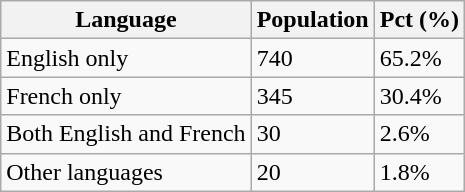<table class="wikitable">
<tr>
<th>Language</th>
<th>Population</th>
<th>Pct (%)</th>
</tr>
<tr>
<td>English only</td>
<td>740</td>
<td>65.2%</td>
</tr>
<tr>
<td>French only</td>
<td>345</td>
<td>30.4%</td>
</tr>
<tr>
<td>Both English and French</td>
<td>30</td>
<td>2.6%</td>
</tr>
<tr>
<td>Other languages</td>
<td>20</td>
<td>1.8%</td>
</tr>
</table>
